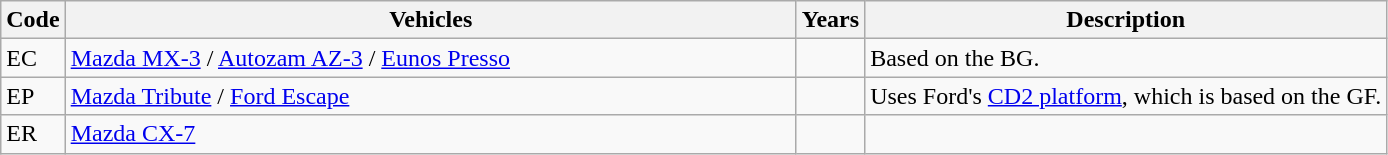<table class="wikitable">
<tr>
<th>Code</th>
<th style="width:30em">Vehicles</th>
<th>Years</th>
<th>Description</th>
</tr>
<tr>
<td>EC</td>
<td><a href='#'>Mazda MX-3</a> / <a href='#'>Autozam AZ-3</a> / <a href='#'>Eunos Presso</a></td>
<td></td>
<td>Based on the BG.</td>
</tr>
<tr>
<td>EP</td>
<td><a href='#'>Mazda Tribute</a> / <a href='#'>Ford Escape</a></td>
<td></td>
<td>Uses Ford's <a href='#'>CD2 platform</a>, which is based on the GF.</td>
</tr>
<tr>
<td>ER</td>
<td><a href='#'>Mazda CX-7</a></td>
<td></td>
<td></td>
</tr>
</table>
